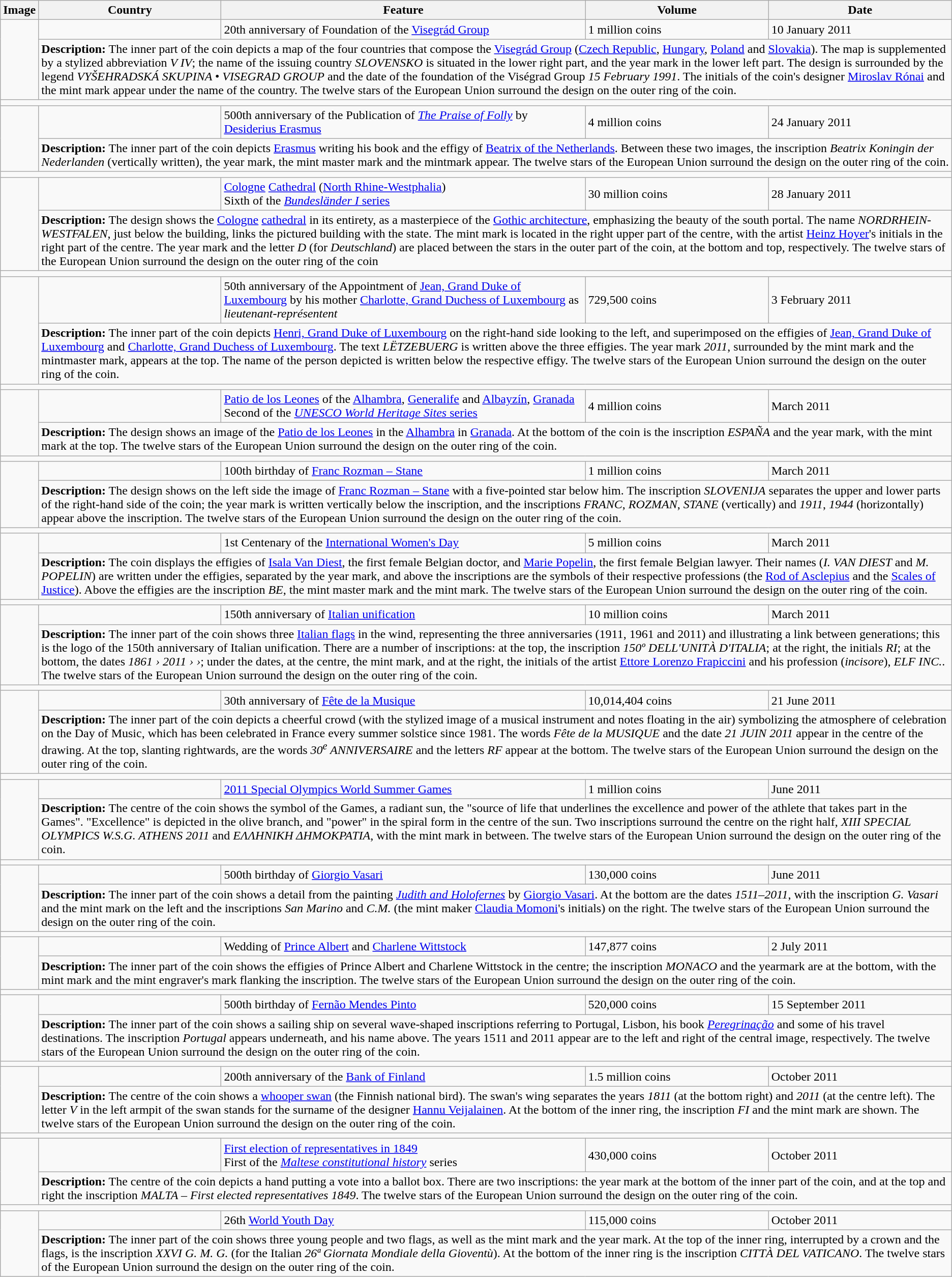<table class="wikitable">
<tr>
<th>Image</th>
<th>Country</th>
<th>Feature</th>
<th>Volume</th>
<th>Date</th>
</tr>
<tr>
<td style="width:160px;" rowspan="2"></td>
<td style="width:20%;"></td>
<td style="width:40%;">20th anniversary of Foundation of the <a href='#'>Visegrád Group</a></td>
<td style="width:20%;">1 million coins</td>
<td style="width:20%;">10 January 2011</td>
</tr>
<tr>
<td colspan="5"><strong>Description:</strong> The inner part of the coin depicts a map of the four countries that compose the <a href='#'>Visegrád Group</a> (<a href='#'>Czech Republic</a>, <a href='#'>Hungary</a>, <a href='#'>Poland</a> and <a href='#'>Slovakia</a>). The map is supplemented by a stylized abbreviation <em>V IV</em>; the name of the issuing country <em>SLOVENSKO</em> is situated in the lower right part, and the year mark in the lower left part. The design is surrounded by the legend <em>VYŠEHRADSKÁ SKUPINA • VISEGRAD GROUP</em> and the date of the foundation of the Viségrad Group <em>15 February 1991</em>. The initials of the coin's designer <a href='#'>Miroslav Rónai</a> and the mint mark appear under the name of the country. The twelve stars of the European Union surround the design on the outer ring of the coin.</td>
</tr>
<tr>
<td colspan="5"></td>
</tr>
<tr>
<td style="width:160px;" rowspan="2"></td>
<td style="width:20%;"></td>
<td style="width:40%;">500th anniversary of the Publication of <em><a href='#'>The Praise of Folly</a></em> by <a href='#'>Desiderius Erasmus</a></td>
<td style="width:20%;">4 million coins</td>
<td style="width:20%;">24 January 2011</td>
</tr>
<tr>
<td colspan="5"><strong>Description:</strong> The inner part of the coin depicts <a href='#'>Erasmus</a> writing his book and the effigy of <a href='#'>Beatrix of the Netherlands</a>. Between these two images, the inscription <em>Beatrix Koningin der Nederlanden</em> (vertically written), the year mark, the mint master mark and the mintmark appear. The twelve stars of the European Union surround the design on the outer ring of the coin.</td>
</tr>
<tr>
<td colspan="5"></td>
</tr>
<tr>
<td style="width:160px;" rowspan="2"></td>
<td style="width:20%;"></td>
<td style="width:40%;"><a href='#'>Cologne</a> <a href='#'>Cathedral</a> (<a href='#'>North Rhine-Westphalia</a>)<br>Sixth of the <a href='#'><em>Bundesländer I</em> series</a></td>
<td style="width:20%;">30 million coins</td>
<td style="width:20%;">28 January 2011</td>
</tr>
<tr>
<td colspan="5"><strong>Description:</strong> The design shows the <a href='#'>Cologne</a> <a href='#'>cathedral</a> in its entirety, as a masterpiece of the <a href='#'>Gothic architecture</a>, emphasizing the beauty of the south portal. The name <em>NORDRHEIN-WESTFALEN</em>, just below the building, links the pictured building with the state. The mint mark is located in the right upper part of the centre, with the artist <a href='#'>Heinz Hoyer</a>'s initials in the right part of the centre. The year mark and the letter <em>D</em> (for <em>Deutschland</em>) are placed between the stars in the outer part of the coin, at the bottom and top, respectively. The twelve stars of the European Union surround the design on the outer ring of the coin</td>
</tr>
<tr>
<td colspan="5"></td>
</tr>
<tr>
<td style="width:160px;" rowspan="2"></td>
<td style="width:20%;"></td>
<td style="width:40%;">50th anniversary of the Appointment of <a href='#'>Jean, Grand Duke of Luxembourg</a> by his mother <a href='#'>Charlotte, Grand Duchess of Luxembourg</a> as <em>lieutenant-représentent</em></td>
<td style="width:20%;">729,500 coins</td>
<td style="width:20%;">3 February 2011</td>
</tr>
<tr>
<td colspan="5"><strong>Description:</strong> The inner part of the coin depicts <a href='#'>Henri, Grand Duke of Luxembourg</a> on the right-hand side looking to the left, and superimposed on the effigies of <a href='#'>Jean, Grand Duke of Luxembourg</a> and <a href='#'>Charlotte, Grand Duchess of Luxembourg</a>. The text <em>LËTZEBUERG</em> is written above the three effigies. The year mark <em>2011</em>, surrounded by the mint mark and the mintmaster mark, appears at the top. The name of the person depicted is written below the respective effigy. The twelve stars of the European Union surround the design on the outer ring of the coin.</td>
</tr>
<tr>
<td colspan="5"></td>
</tr>
<tr>
<td style="width:160px;" rowspan="2"></td>
<td style="width:20%;"></td>
<td style="width:40%;"><a href='#'>Patio de los Leones</a> of the <a href='#'>Alhambra</a>, <a href='#'>Generalife</a> and <a href='#'>Albayzín</a>, <a href='#'>Granada</a><br>Second of the <a href='#'><em>UNESCO World Heritage Sites</em> series</a></td>
<td style="width:20%;">4 million coins</td>
<td style="width:20%;">March 2011</td>
</tr>
<tr>
<td colspan="5"><strong>Description:</strong> The design shows an image of the <a href='#'>Patio de los Leones</a> in the <a href='#'>Alhambra</a> in <a href='#'>Granada</a>. At the bottom of the coin is the inscription <em>ESPAÑA</em> and the year mark, with the mint mark at the top. The twelve stars of the European Union surround the design on the outer ring of the coin.</td>
</tr>
<tr>
<td colspan="5"></td>
</tr>
<tr>
<td style="width:160px;" rowspan="2"></td>
<td style="width:20%;"></td>
<td style="width:40%;">100th birthday of <a href='#'>Franc Rozman – Stane</a></td>
<td style="width:20%;">1 million coins</td>
<td style="width:20%;">March 2011</td>
</tr>
<tr>
<td colspan="5"><strong>Description:</strong> The design shows on the left side the image of <a href='#'>Franc Rozman – Stane</a> with a five-pointed star below him. The inscription <em>SLOVENIJA</em> separates the upper and lower parts of the right-hand side of the coin; the year mark is written vertically below the inscription, and the inscriptions <em>FRANC</em>, <em>ROZMAN</em>, <em>STANE</em> (vertically) and <em>1911</em>, <em>1944</em> (horizontally) appear above the inscription. The twelve stars of the European Union surround the design on the outer ring of the coin.</td>
</tr>
<tr>
<td colspan="5"></td>
</tr>
<tr>
<td style="width:160px;" rowspan="2"></td>
<td style="width:20%;"></td>
<td style="width:40%;">1st Centenary of the <a href='#'>International Women's Day</a></td>
<td style="width:20%;">5 million coins</td>
<td style="width:20%;">March 2011</td>
</tr>
<tr>
<td colspan="5"><strong>Description:</strong> The coin displays the effigies of <a href='#'>Isala Van Diest</a>, the first female Belgian doctor, and <a href='#'>Marie Popelin</a>, the first female Belgian lawyer. Their names (<em>I. VAN DIEST</em> and <em>M. POPELIN</em>) are written under the effigies, separated by the year mark, and above the inscriptions are the symbols of their respective professions (the <a href='#'>Rod of Asclepius</a> and the <a href='#'>Scales of Justice</a>). Above the effigies are the inscription <em>BE</em>, the mint master mark and the mint mark. The twelve stars of the European Union surround the design on the outer ring of the coin.</td>
</tr>
<tr>
<td colspan="5"></td>
</tr>
<tr>
<td style="width:160px;" rowspan="2"></td>
<td style="width:20%;"></td>
<td style="width:40%;">150th anniversary of <a href='#'>Italian unification</a></td>
<td style="width:20%;">10 million coins</td>
<td style="width:20%;">March 2011</td>
</tr>
<tr>
<td colspan="5"><strong>Description:</strong> The inner part of the coin shows three <a href='#'>Italian flags</a> in the wind, representing the three anniversaries (1911, 1961 and 2011) and illustrating a link between generations; this is the logo of the 150th anniversary of Italian unification. There are a number of inscriptions: at the top, the inscription <em>150º DELL'UNITÀ D'ITALIA</em>; at the right, the initials <em>RI</em>; at the bottom, the dates <em>1861 › 2011 › ›</em>; under the dates, at the centre, the mint mark, and at the right, the initials of the artist <a href='#'>Ettore Lorenzo Frapiccini</a> and his profession (<em>incisore</em>), <em>ELF INC.</em>. The twelve stars of the European Union surround the design on the outer ring of the coin.</td>
</tr>
<tr>
<td colspan="5"></td>
</tr>
<tr>
<td style="width:160px;" rowspan="2"></td>
<td style="width:20%;"></td>
<td style="width:40%;">30th anniversary of <a href='#'>Fête de la Musique</a></td>
<td style="width:20%;">10,014,404 coins</td>
<td style="width:20%;">21 June 2011</td>
</tr>
<tr>
<td colspan="5"><strong>Description:</strong> The inner part of the coin depicts a cheerful crowd (with the stylized image of a musical instrument and notes floating in the air) symbolizing the atmosphere of celebration on the Day of Music, which has been celebrated in France every summer solstice since 1981. The words <em>Fête de la MUSIQUE</em> and the date <em>21 JUIN 2011</em> appear in the centre of the drawing. At the top, slanting rightwards, are the words <em>30<sup>e</sup> ANNIVERSAIRE</em> and the letters <em>RF</em> appear at the bottom. The twelve stars of the European Union surround the design on the outer ring of the coin.</td>
</tr>
<tr>
<td colspan="5"></td>
</tr>
<tr>
<td style="width:160px;" rowspan="2"></td>
<td style="width:20%;"></td>
<td style="width:40%;"><a href='#'>2011 Special Olympics World Summer Games</a></td>
<td style="width:20%;">1 million coins</td>
<td style="width:20%;">June 2011</td>
</tr>
<tr>
<td colspan="5"><strong>Description:</strong> The centre of the coin shows the symbol of the Games, a radiant sun, the "source of life that underlines the excellence and power of the athlete that takes part in the Games". "Excellence" is depicted in the olive branch, and "power" in the spiral form in the centre of the sun. Two inscriptions surround the centre on the right half, <em>XIII SPECIAL OLYMPICS W.S.G. ATHENS 2011</em> and <em>ΕΛΛΗΝΙΚΗ ΔΗΜΟΚΡΑΤΙΑ</em>, with the mint mark in between. The twelve stars of the European Union surround the design on the outer ring of the coin.</td>
</tr>
<tr>
<td colspan="5"></td>
</tr>
<tr>
<td style="width:160px;" rowspan="2"></td>
<td style="width:20%;"></td>
<td style="width:40%;">500th birthday of <a href='#'>Giorgio Vasari</a></td>
<td style="width:20%;">130,000 coins</td>
<td style="width:20%;">June 2011</td>
</tr>
<tr>
<td colspan="5"><strong>Description:</strong> The inner part of the coin shows a detail from the painting <em><a href='#'>Judith and Holofernes</a></em> by <a href='#'>Giorgio Vasari</a>. At the bottom are the dates <em>1511–2011</em>, with the inscription <em>G. Vasari</em> and the mint mark on the left and the inscriptions <em>San Marino</em> and <em>C.M.</em> (the mint maker <a href='#'>Claudia Momoni</a>'s initials) on the right. The twelve stars of the European Union surround the design on the outer ring of the coin.</td>
</tr>
<tr>
<td colspan="5"></td>
</tr>
<tr>
<td style="width:160px;" rowspan="2"></td>
<td style="width:20%;"></td>
<td style="width:40%;">Wedding of <a href='#'>Prince Albert</a> and <a href='#'>Charlene Wittstock</a></td>
<td style="width:20%;">147,877 coins</td>
<td style="width:20%;">2 July 2011</td>
</tr>
<tr>
<td colspan="5"><strong>Description:</strong> The inner part of the coin shows the effigies of Prince Albert and Charlene Wittstock in the centre; the inscription <em>MONACO</em> and the yearmark are at the bottom, with the mint mark and the mint engraver's mark flanking the inscription. The twelve stars of the European Union surround the design on the outer ring of the coin.</td>
</tr>
<tr>
<td colspan="5"></td>
</tr>
<tr>
<td style="width:160px;" rowspan="2"></td>
<td style="width:20%;"></td>
<td style="width:40%;">500th birthday of <a href='#'>Fernão Mendes Pinto</a></td>
<td style="width:20%;">520,000 coins</td>
<td style="width:20%;">15 September 2011</td>
</tr>
<tr>
<td colspan="5"><strong>Description:</strong> The inner part of the coin shows a sailing ship on several wave-shaped inscriptions referring to Portugal, Lisbon, his book <em><a href='#'>Peregrinação</a></em> and some of his travel destinations. The inscription <em>Portugal</em> appears underneath, and his name above. The years 1511 and 2011 appear are to the left and right of the central image, respectively. The twelve stars of the European Union surround the design on the outer ring of the coin.</td>
</tr>
<tr>
<td colspan="5"></td>
</tr>
<tr>
<td style="width:160px;" rowspan="2"></td>
<td style="width:20%;"></td>
<td style="width:40%;">200th anniversary of the <a href='#'>Bank of Finland</a></td>
<td style="width:20%;">1.5 million coins</td>
<td style="width:20%;">October 2011</td>
</tr>
<tr>
<td colspan="5"><strong>Description:</strong> The centre of the coin shows a <a href='#'>whooper swan</a> (the Finnish national bird). The swan's wing separates the years <em>1811</em> (at the bottom right) and <em>2011</em> (at the centre left). The letter <em>V</em> in the left armpit of the swan stands for the surname of the designer <a href='#'>Hannu Veijalainen</a>. At the bottom of the inner ring, the inscription <em>FI</em> and the mint mark are shown. The twelve stars of the European Union surround the design on the outer ring of the coin.</td>
</tr>
<tr>
<td colspan="5"></td>
</tr>
<tr>
<td style="width:160px;" rowspan="2"></td>
<td style="width:20%;"></td>
<td style="width:40%;"><a href='#'>First election of representatives in 1849</a><br>First of the <em><a href='#'>Maltese constitutional history</a></em> series</td>
<td style="width:20%;">430,000 coins</td>
<td style="width:20%;">October 2011</td>
</tr>
<tr>
<td colspan="5"><strong>Description:</strong> The centre of the coin depicts a hand putting a vote into a ballot box. There are two inscriptions: the year mark at the bottom of the inner part of the coin, and at the top and right the inscription <em>MALTA – First elected representatives 1849</em>. The twelve stars of the European Union surround the design on the outer ring of the coin.</td>
</tr>
<tr>
<td colspan="5"></td>
</tr>
<tr>
<td style="width:160px;" rowspan="2"></td>
<td style="width:20%;"></td>
<td style="width:40%;">26th <a href='#'>World Youth Day</a></td>
<td style="width:20%;">115,000 coins</td>
<td style="width:20%;">October 2011</td>
</tr>
<tr>
<td colspan="5"><strong>Description:</strong> The inner part of the coin shows three young people and two flags, as well as the mint mark and the year mark. At the top of the inner ring, interrupted by a crown and the flags, is the inscription <em>XXVI G. M. G.</em> (for the Italian <em>26ª Giornata Mondiale della Gioventù</em>). At the bottom of the inner ring is the inscription <em>CITTÀ DEL VATICANO</em>. The twelve stars of the European Union surround the design on the outer ring of the coin.</td>
</tr>
</table>
